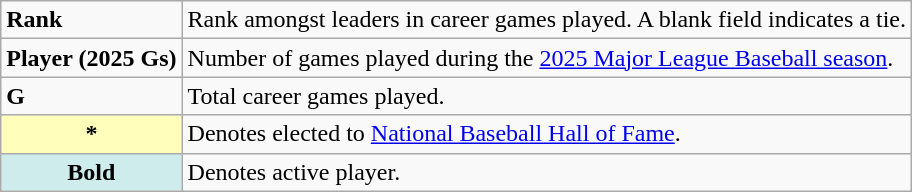<table class="wikitable" style="font-size:100%;">
<tr>
<td><strong>Rank</strong></td>
<td>Rank amongst leaders in career games played. A blank field indicates a tie.</td>
</tr>
<tr>
<td><strong>Player (2025 Gs)</strong></td>
<td>Number of games played during the <a href='#'>2025 Major League Baseball season</a>.</td>
</tr>
<tr>
<td><strong>G</strong></td>
<td>Total career games played.</td>
</tr>
<tr>
<th scope="row" style="background-color:#ffffbb">*</th>
<td>Denotes elected to <a href='#'>National Baseball Hall of Fame</a>. <br></td>
</tr>
<tr>
<th scope="row" style="background:#cfecec;"><strong>Bold</strong></th>
<td>Denotes active player.<br></td>
</tr>
</table>
